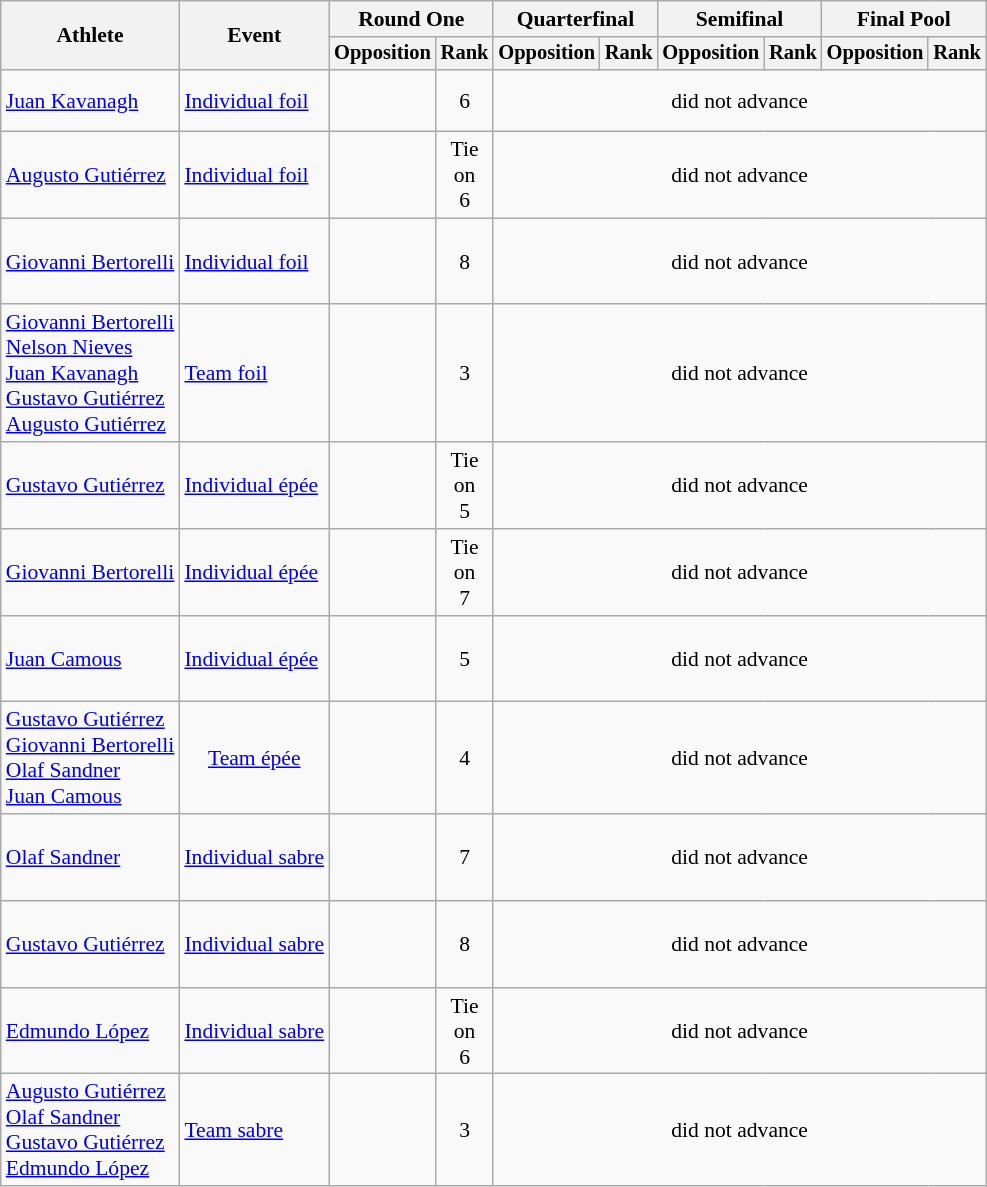<table class="wikitable" style="text-align:left; font-size:90%">
<tr>
<th rowspan="2">Athlete</th>
<th rowspan="2">Event</th>
<th colspan=2>Round One</th>
<th colspan=2>Quarterfinal</th>
<th colspan=2>Semifinal</th>
<th colspan=2>Final Pool</th>
</tr>
<tr style="font-size:95%">
<th>Opposition</th>
<th>Rank</th>
<th>Opposition</th>
<th>Rank</th>
<th>Opposition</th>
<th>Rank</th>
<th>Opposition</th>
<th>Rank</th>
</tr>
<tr align=center>
<td align=left><a href='#'>Juan Kavanagh</a></td>
<td align=left><a href='#'>Individual foil</a></td>
<td> <br> <br> </td>
<td>6</td>
<td colspan=6>did not advance</td>
</tr>
<tr align=center>
<td align=left><a href='#'>Augusto Gutiérrez</a></td>
<td align=left><a href='#'>Individual foil</a></td>
<td> <br> <br> </td>
<td>Tie<br>on<br>6</td>
<td colspan=6>did not advance</td>
</tr>
<tr align=center>
<td align=left><a href='#'>Giovanni Bertorelli</a></td>
<td align=left><a href='#'>Individual foil</a></td>
<td> <br> <br> <br></td>
<td>8</td>
<td colspan=6>did not advance</td>
</tr>
<tr align=center>
<td align=left><a href='#'>Giovanni Bertorelli</a><br><a href='#'>Nelson Nieves</a><br><a href='#'>Juan Kavanagh</a><br><a href='#'>Gustavo Gutiérrez</a><br><a href='#'>Augusto Gutiérrez</a></td>
<td align=left><a href='#'>Team foil</a></td>
<td><br></td>
<td>3</td>
<td colspan=6>did not advance</td>
</tr>
<tr align=center>
<td align=left><a href='#'>Gustavo Gutiérrez</a></td>
<td align=left><a href='#'>Individual épée</a></td>
<td> <br> <br> <br></td>
<td>Tie<br>on<br>5</td>
<td colspan=6>did not advance</td>
</tr>
<tr align=center>
<td align=left><a href='#'>Giovanni Bertorelli</a></td>
<td align=left><a href='#'>Individual épée</a></td>
<td> <br> <br> <br></td>
<td>Tie<br>on<br>7</td>
<td colspan=6>did not advance</td>
</tr>
<tr align=center>
<td align=left><a href='#'>Juan Camous</a></td>
<td align=left><a href='#'>Individual épée</a></td>
<td> <br> <br> <br></td>
<td>5</td>
<td colspan=6>did not advance</td>
</tr>
<tr align=center>
<td align=left><a href='#'>Gustavo Gutiérrez</a><br><a href='#'>Giovanni Bertorelli</a><br><a href='#'>Olaf Sandner</a><br><a href='#'>Juan Camous</a></td>
<td><a href='#'>Team épée</a></td>
<td><br><br></td>
<td>4</td>
<td colspan=6>did not advance</td>
</tr>
<tr align=center>
<td align=left><a href='#'>Olaf Sandner</a></td>
<td><a href='#'>Individual sabre</a></td>
<td> <br> <br> <br></td>
<td>7</td>
<td colspan=6>did not advance</td>
</tr>
<tr align=center>
<td align=left><a href='#'>Gustavo Gutiérrez</a></td>
<td><a href='#'>Individual sabre</a></td>
<td> <br> <br> <br></td>
<td>8</td>
<td colspan=6>did not advance</td>
</tr>
<tr align=center>
<td align=left><a href='#'>Edmundo López</a></td>
<td><a href='#'>Individual sabre</a></td>
<td> <br> <br> <br></td>
<td>Tie<br>on<br>6</td>
<td colspan=6>did not advance</td>
</tr>
<tr align=center>
<td align=left><a href='#'>Augusto Gutiérrez</a><br><a href='#'>Olaf Sandner</a><br><a href='#'>Gustavo Gutiérrez</a><br><a href='#'>Edmundo López</a></td>
<td align=left><a href='#'>Team sabre</a></td>
<td><br></td>
<td>3</td>
<td colspan=6>did not advance</td>
</tr>
</table>
